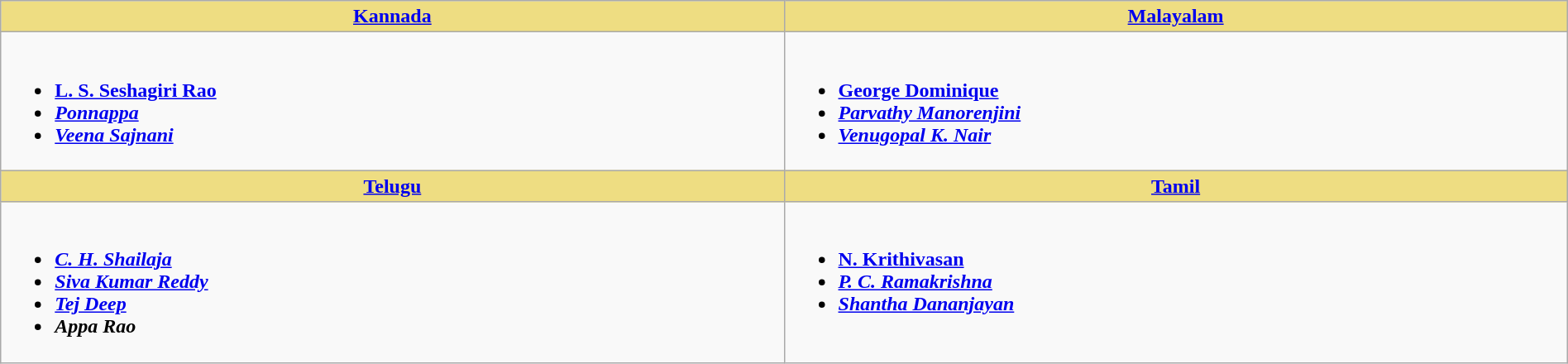<table class="wikitable" width=100% |>
<tr>
<th !  style="background:#eedd82; text-align:center; width:50%;"><a href='#'>Kannada</a></th>
<th !  style="background:#eedd82; text-align:center; width:50%;"><a href='#'>Malayalam</a></th>
</tr>
<tr>
<td valign="top"><br><ul><li><strong><a href='#'>L. S. Seshagiri Rao</a></strong></li><li><strong><em><a href='#'>Ponnappa</a></em></strong></li><li><strong><em><a href='#'>Veena Sajnani</a></em></strong></li></ul></td>
<td valign="top"><br><ul><li><strong><a href='#'>George Dominique</a></strong></li><li><strong><em><a href='#'>Parvathy Manorenjini</a></em></strong></li><li><strong><em><a href='#'>Venugopal K. Nair</a></em></strong></li></ul></td>
</tr>
<tr>
<th !  style="background:#eedd82; text-align:center; width:50%;"><a href='#'>Telugu</a></th>
<th !  style="background:#eedd82; text-align:center; width:50%;"><a href='#'>Tamil</a></th>
</tr>
<tr>
<td valign="top"><br><ul><li><strong><em><a href='#'>C. H. Shailaja</a></em></strong></li><li><strong><em><a href='#'>Siva Kumar Reddy</a></em></strong></li><li><strong><em><a href='#'>Tej Deep</a></em></strong></li><li><strong><em>Appa Rao</em></strong></li></ul></td>
<td valign="top"><br><ul><li><strong><a href='#'>N. Krithivasan</a></strong></li><li><strong><em><a href='#'>P. C. Ramakrishna</a></em></strong></li><li><strong><em><a href='#'>Shantha Dananjayan</a></em></strong></li></ul></td>
</tr>
</table>
